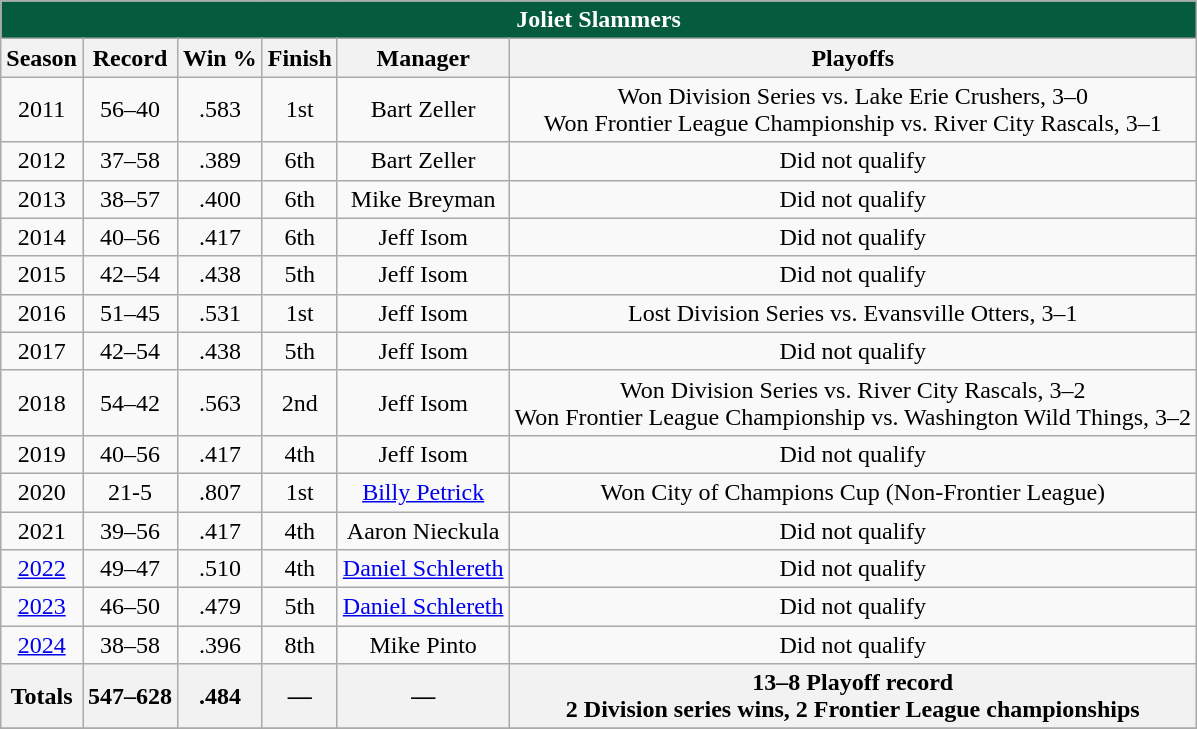<table class="wikitable">
<tr>
<th colspan="6" style="background:#055b3e;color: white">Joliet Slammers</th>
</tr>
<tr>
<th>Season</th>
<th>Record</th>
<th>Win %</th>
<th>Finish</th>
<th>Manager</th>
<th>Playoffs</th>
</tr>
<tr align="center">
<td>2011</td>
<td>56–40</td>
<td>.583</td>
<td>1st</td>
<td>Bart Zeller</td>
<td>Won Division Series vs. Lake Erie Crushers, 3–0<br> Won Frontier League Championship vs. River City Rascals, 3–1</td>
</tr>
<tr align="center">
<td>2012</td>
<td>37–58</td>
<td>.389</td>
<td>6th</td>
<td>Bart Zeller</td>
<td>Did not qualify</td>
</tr>
<tr align="center">
<td>2013</td>
<td>38–57</td>
<td>.400</td>
<td>6th</td>
<td>Mike Breyman</td>
<td>Did not qualify</td>
</tr>
<tr align="center">
<td>2014</td>
<td>40–56</td>
<td>.417</td>
<td>6th</td>
<td>Jeff Isom</td>
<td>Did not qualify</td>
</tr>
<tr align="center">
<td>2015</td>
<td>42–54</td>
<td>.438</td>
<td>5th</td>
<td>Jeff Isom</td>
<td>Did not qualify</td>
</tr>
<tr align="center">
<td>2016</td>
<td>51–45</td>
<td>.531</td>
<td>1st</td>
<td>Jeff Isom</td>
<td>Lost Division Series vs. Evansville Otters, 3–1</td>
</tr>
<tr align="center">
<td>2017</td>
<td>42–54</td>
<td>.438</td>
<td>5th</td>
<td>Jeff Isom</td>
<td>Did not qualify</td>
</tr>
<tr align="center">
<td>2018</td>
<td>54–42</td>
<td>.563</td>
<td>2nd</td>
<td>Jeff Isom</td>
<td>Won Division Series vs. River City Rascals, 3–2<br> Won Frontier League Championship vs. Washington Wild Things, 3–2</td>
</tr>
<tr align="center">
<td>2019</td>
<td>40–56</td>
<td>.417</td>
<td>4th</td>
<td>Jeff Isom</td>
<td>Did not qualify</td>
</tr>
<tr align="center">
<td>2020</td>
<td>21-5</td>
<td>.807</td>
<td>1st</td>
<td><a href='#'>Billy Petrick</a></td>
<td>Won City of Champions Cup (Non-Frontier League)</td>
</tr>
<tr align="center">
<td>2021</td>
<td>39–56</td>
<td>.417</td>
<td>4th</td>
<td>Aaron Nieckula</td>
<td>Did not qualify</td>
</tr>
<tr align="center">
<td><a href='#'>2022</a></td>
<td>49–47</td>
<td>.510</td>
<td>4th</td>
<td><a href='#'>Daniel Schlereth</a></td>
<td>Did not qualify</td>
</tr>
<tr align="center">
<td><a href='#'>2023</a></td>
<td>46–50</td>
<td>.479</td>
<td>5th</td>
<td><a href='#'>Daniel Schlereth</a></td>
<td>Did not qualify</td>
</tr>
<tr align="center">
<td><a href='#'>2024</a></td>
<td>38–58</td>
<td>.396</td>
<td>8th</td>
<td>Mike Pinto</td>
<td>Did not qualify</td>
</tr>
<tr align="center">
<th>Totals</th>
<th>547–628</th>
<th>.484</th>
<th>—</th>
<th>—</th>
<th>13–8 Playoff record<br> 2 Division series wins, 2 Frontier League championships</th>
</tr>
<tr>
</tr>
</table>
